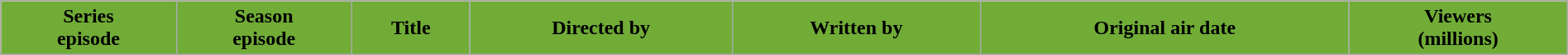<table class="wikitable plainrowheaders" width="100%" style="margin-right: 0;">
<tr>
<th style="background-color: #71AC37; color:black;">Series<br>episode </th>
<th style="background-color: #71AC37; color:black;">Season<br>episode </th>
<th style="background-color: #71AC37; color:black;">Title</th>
<th style="background-color: #71AC37; color:black;">Directed by</th>
<th style="background-color: #71AC37; color:black;">Written by</th>
<th style="background-color: #71AC37; color:black;">Original air date</th>
<th style="background-color: #71AC37; color:black;">Viewers<br>(millions)<br>











</th>
</tr>
</table>
